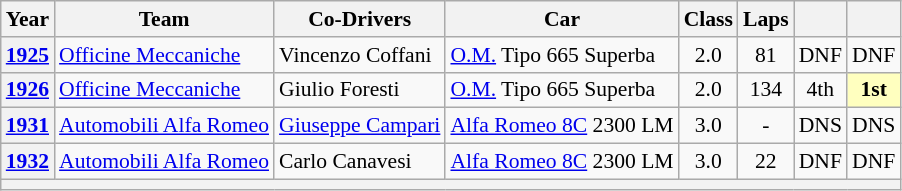<table class="wikitable" style="text-align:center; font-size:90%">
<tr>
<th>Year</th>
<th>Team</th>
<th>Co-Drivers</th>
<th>Car</th>
<th>Class</th>
<th>Laps</th>
<th></th>
<th></th>
</tr>
<tr>
<th><a href='#'>1925</a></th>
<td align="left"> <a href='#'>Officine Meccaniche</a></td>
<td align="left"> Vincenzo Coffani</td>
<td align="left"><a href='#'>O.M.</a> Tipo 665 Superba</td>
<td>2.0</td>
<td>81</td>
<td>DNF</td>
<td>DNF</td>
</tr>
<tr>
<th><a href='#'>1926</a></th>
<td align="left"> <a href='#'>Officine Meccaniche</a></td>
<td align="left"> Giulio Foresti</td>
<td align="left"><a href='#'>O.M.</a> Tipo 665 Superba</td>
<td>2.0</td>
<td>134</td>
<td>4th</td>
<td style="background:#FFFFBF;"><strong>1st</strong></td>
</tr>
<tr>
<th><a href='#'>1931</a></th>
<td align="left"> <a href='#'>Automobili Alfa Romeo</a></td>
<td align="left"> <a href='#'>Giuseppe Campari</a></td>
<td align="left"><a href='#'>Alfa Romeo 8C</a> 2300 LM</td>
<td>3.0</td>
<td>-</td>
<td>DNS</td>
<td>DNS</td>
</tr>
<tr>
<th><a href='#'>1932</a></th>
<td align="left"> <a href='#'>Automobili Alfa Romeo</a></td>
<td align="left"> Carlo Canavesi</td>
<td align="left"><a href='#'>Alfa Romeo 8C</a> 2300 LM</td>
<td>3.0</td>
<td>22</td>
<td>DNF</td>
<td>DNF</td>
</tr>
<tr>
<th colspan="8"></th>
</tr>
</table>
